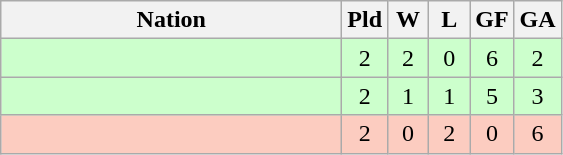<table class=wikitable style="text-align:center">
<tr>
<th width=220>Nation</th>
<th width=20>Pld</th>
<th width=20>W</th>
<th width=20>L</th>
<th width=20>GF</th>
<th width=20>GA</th>
</tr>
<tr bgcolor="#ccffcc">
<td align=left></td>
<td>2</td>
<td>2</td>
<td>0</td>
<td>6</td>
<td>2</td>
</tr>
<tr bgcolor="#ccffcc">
<td align=left></td>
<td>2</td>
<td>1</td>
<td>1</td>
<td>5</td>
<td>3</td>
</tr>
<tr bgcolor="#fcccc">
<td align=left></td>
<td>2</td>
<td>0</td>
<td>2</td>
<td>0</td>
<td>6</td>
</tr>
</table>
